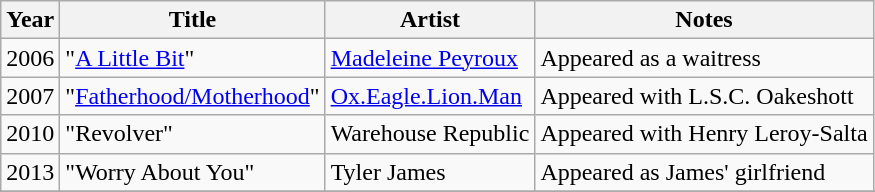<table class="wikitable">
<tr>
<th>Year</th>
<th>Title</th>
<th>Artist</th>
<th>Notes</th>
</tr>
<tr>
<td>2006</td>
<td>"<a href='#'>A Little Bit</a>"</td>
<td><a href='#'>Madeleine Peyroux</a></td>
<td>Appeared as a waitress</td>
</tr>
<tr>
<td>2007</td>
<td>"<a href='#'>Fatherhood/Motherhood</a>"</td>
<td><a href='#'>Ox.Eagle.Lion.Man</a></td>
<td>Appeared with L.S.C. Oakeshott</td>
</tr>
<tr>
<td>2010</td>
<td>"Revolver"</td>
<td>Warehouse Republic</td>
<td>Appeared with Henry Leroy-Salta</td>
</tr>
<tr>
<td>2013</td>
<td>"Worry About You"</td>
<td>Tyler James</td>
<td>Appeared as James' girlfriend</td>
</tr>
<tr>
</tr>
</table>
